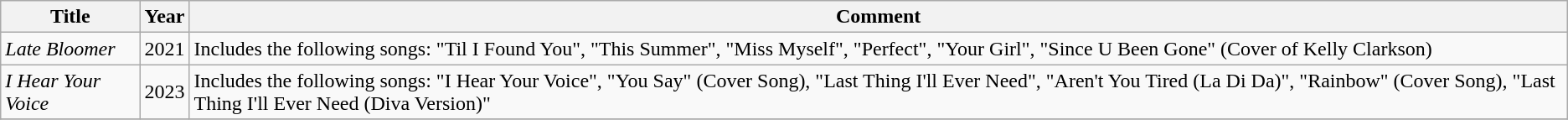<table class="wikitable">
<tr>
<th>Title</th>
<th>Year</th>
<th>Comment</th>
</tr>
<tr>
<td><em>Late Bloomer</em></td>
<td>2021</td>
<td>Includes the following songs: "Til I Found You", "This Summer", "Miss Myself", "Perfect", "Your Girl", "Since U Been Gone" (Cover of Kelly Clarkson)</td>
</tr>
<tr>
<td><em>I Hear Your Voice</em></td>
<td>2023</td>
<td>Includes the following songs: "I Hear Your Voice", "You Say" (Cover Song), "Last Thing I'll Ever Need", "Aren't You Tired (La Di Da)", "Rainbow" (Cover Song), "Last Thing I'll Ever Need (Diva Version)"</td>
</tr>
<tr>
</tr>
</table>
